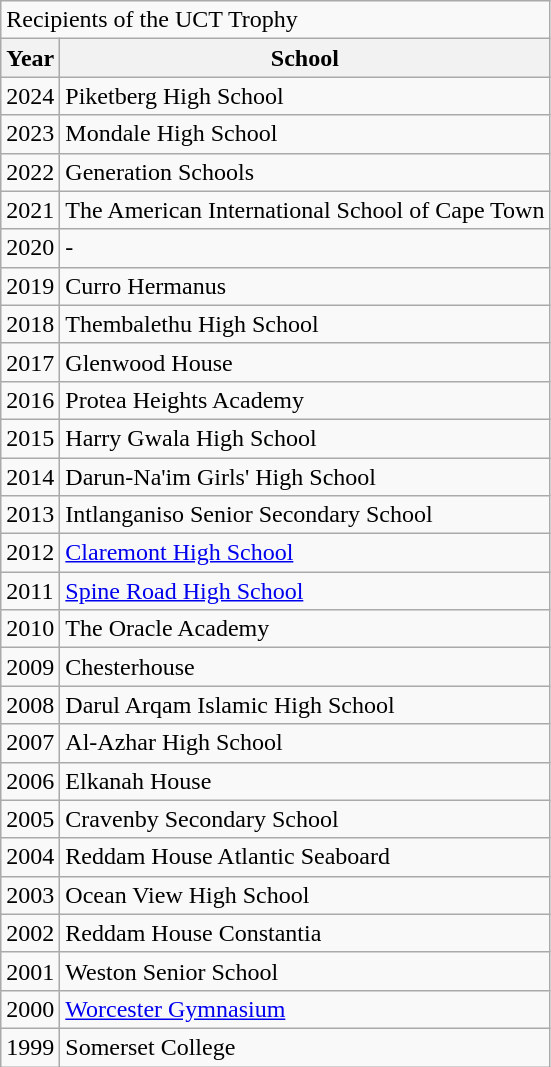<table class="wikitable sortable">
<tr>
<td colspan="3">Recipients of the UCT Trophy</td>
</tr>
<tr>
<th>Year</th>
<th>School</th>
</tr>
<tr>
<td>2024</td>
<td>Piketberg High School</td>
</tr>
<tr>
<td>2023</td>
<td>Mondale High School</td>
</tr>
<tr>
<td>2022</td>
<td>Generation Schools</td>
</tr>
<tr>
<td>2021</td>
<td>The American International School of Cape Town</td>
</tr>
<tr>
<td>2020</td>
<td>-</td>
</tr>
<tr>
<td>2019</td>
<td>Curro Hermanus</td>
</tr>
<tr>
<td>2018</td>
<td>Thembalethu High School</td>
</tr>
<tr>
<td>2017</td>
<td>Glenwood House</td>
</tr>
<tr>
<td>2016</td>
<td>Protea Heights Academy</td>
</tr>
<tr>
<td>2015</td>
<td>Harry Gwala High School</td>
</tr>
<tr>
<td>2014</td>
<td>Darun-Na'im Girls' High School</td>
</tr>
<tr>
<td>2013</td>
<td>Intlanganiso Senior Secondary School</td>
</tr>
<tr>
<td>2012</td>
<td><a href='#'>Claremont High School</a></td>
</tr>
<tr>
<td>2011</td>
<td><a href='#'>Spine Road High School</a></td>
</tr>
<tr>
<td>2010</td>
<td>The Oracle Academy</td>
</tr>
<tr>
<td>2009</td>
<td>Chesterhouse</td>
</tr>
<tr>
<td>2008</td>
<td>Darul Arqam Islamic High School</td>
</tr>
<tr>
<td>2007</td>
<td>Al-Azhar High School</td>
</tr>
<tr>
<td>2006</td>
<td>Elkanah House</td>
</tr>
<tr>
<td>2005</td>
<td>Cravenby Secondary School</td>
</tr>
<tr>
<td>2004</td>
<td>Reddam House Atlantic Seaboard</td>
</tr>
<tr>
<td>2003</td>
<td>Ocean View High School</td>
</tr>
<tr>
<td>2002</td>
<td>Reddam House Constantia</td>
</tr>
<tr>
<td>2001</td>
<td>Weston Senior School</td>
</tr>
<tr>
<td>2000</td>
<td><a href='#'>Worcester Gymnasium</a></td>
</tr>
<tr>
<td>1999</td>
<td>Somerset College</td>
</tr>
</table>
